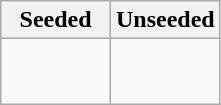<table class="wikitable">
<tr>
<th width=50%>Seeded</th>
<th width=50%>Unseeded</th>
</tr>
<tr>
<td><br><br>
</td>
<td><br><br>
</td>
</tr>
</table>
